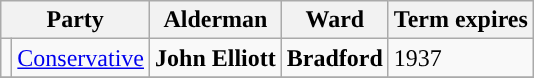<table class="wikitable">
<tr>
<th colspan="2">Party</th>
<th>Alderman</th>
<th>Ward</th>
<th>Term expires</th>
</tr>
<tr>
<td style="background-color:"></td>
<td><a href='#'>Conservative</a></td>
<td><strong>John Elliott</strong></td>
<td><strong>Bradford</strong></td>
<td>1937</td>
</tr>
<tr>
</tr>
</table>
